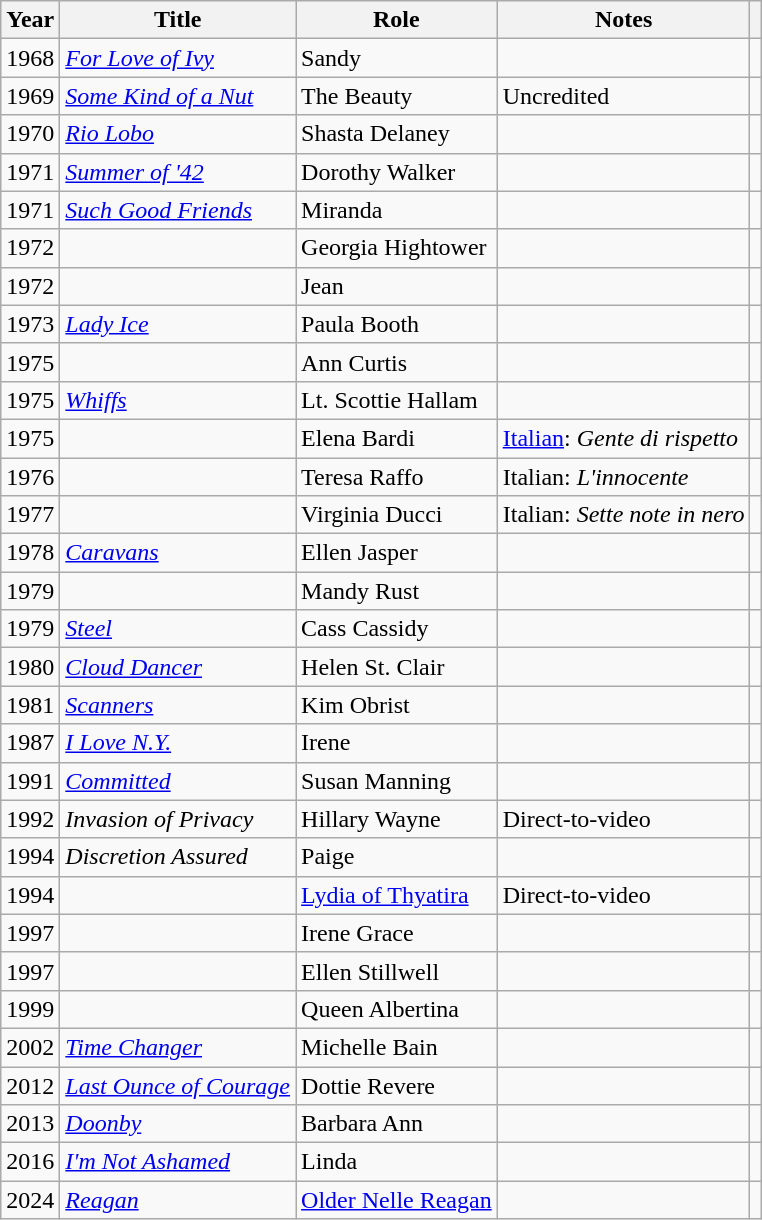<table class="wikitable sortable plainrowheaders">
<tr>
<th>Year</th>
<th>Title</th>
<th>Role</th>
<th class="unsortable">Notes</th>
<th class="unsortable"></th>
</tr>
<tr>
<td>1968</td>
<td><em><a href='#'>For Love of Ivy</a></em></td>
<td>Sandy</td>
<td></td>
<td style="text-align:center;"></td>
</tr>
<tr>
<td>1969</td>
<td><em><a href='#'>Some Kind of a Nut</a></em></td>
<td>The Beauty</td>
<td>Uncredited</td>
<td style="text-align:center;"></td>
</tr>
<tr>
<td>1970</td>
<td><em><a href='#'>Rio Lobo</a></em></td>
<td>Shasta Delaney</td>
<td></td>
<td style="text-align:center;"></td>
</tr>
<tr>
<td>1971</td>
<td><em><a href='#'>Summer of '42</a></em></td>
<td>Dorothy Walker</td>
<td></td>
<td style="text-align:center;"></td>
</tr>
<tr>
<td>1971</td>
<td><em><a href='#'>Such Good Friends</a></em></td>
<td>Miranda</td>
<td></td>
<td style="text-align:center;"></td>
</tr>
<tr>
<td>1972</td>
<td><em></em></td>
<td>Georgia Hightower</td>
<td></td>
<td style="text-align:center;"></td>
</tr>
<tr>
<td>1972</td>
<td><em></em></td>
<td>Jean</td>
<td></td>
<td style="text-align:center;"></td>
</tr>
<tr>
<td>1973</td>
<td><em><a href='#'>Lady Ice</a></em></td>
<td>Paula Booth</td>
<td></td>
<td style="text-align:center;"></td>
</tr>
<tr>
<td>1975</td>
<td><em></em></td>
<td>Ann Curtis</td>
<td></td>
<td style="text-align:center;"></td>
</tr>
<tr>
<td>1975</td>
<td><em><a href='#'>Whiffs</a></em></td>
<td>Lt. Scottie Hallam</td>
<td></td>
<td style="text-align:center;"></td>
</tr>
<tr>
<td>1975</td>
<td><em></em></td>
<td>Elena Bardi</td>
<td><a href='#'>Italian</a>: <em>Gente di rispetto</em></td>
<td style="text-align:center;"></td>
</tr>
<tr>
<td>1976</td>
<td><em></em></td>
<td>Teresa Raffo</td>
<td>Italian: <em>L'innocente</em></td>
<td style="text-align:center;"></td>
</tr>
<tr>
<td>1977</td>
<td><em></em></td>
<td>Virginia Ducci</td>
<td>Italian: <em>Sette note in nero</em></td>
<td style="text-align:center;"></td>
</tr>
<tr>
<td>1978</td>
<td><em><a href='#'>Caravans</a></em></td>
<td>Ellen Jasper</td>
<td></td>
<td style="text-align:center;"></td>
</tr>
<tr>
<td>1979</td>
<td><em></em></td>
<td>Mandy Rust</td>
<td></td>
<td style="text-align:center;"></td>
</tr>
<tr>
<td>1979</td>
<td><em><a href='#'>Steel</a></em></td>
<td>Cass Cassidy</td>
<td></td>
<td style="text-align:center;"></td>
</tr>
<tr>
<td>1980</td>
<td><em><a href='#'>Cloud Dancer</a></em></td>
<td>Helen St. Clair</td>
<td></td>
<td style="text-align:center;"></td>
</tr>
<tr>
<td>1981</td>
<td><em><a href='#'>Scanners</a></em></td>
<td>Kim Obrist</td>
<td></td>
<td style="text-align:center;"></td>
</tr>
<tr>
<td>1987</td>
<td><em><a href='#'>I Love N.Y.</a></em></td>
<td>Irene</td>
<td></td>
<td style="text-align:center;"></td>
</tr>
<tr>
<td>1991</td>
<td><em><a href='#'>Committed</a></em></td>
<td>Susan Manning</td>
<td></td>
<td style="text-align:center;"></td>
</tr>
<tr>
<td>1992</td>
<td><em>Invasion of Privacy</em></td>
<td>Hillary Wayne</td>
<td>Direct-to-video</td>
<td style="text-align:center;"></td>
</tr>
<tr>
<td>1994</td>
<td><em>Discretion Assured</em></td>
<td>Paige</td>
<td></td>
<td style="text-align:center;"></td>
</tr>
<tr>
<td>1994</td>
<td><em></em></td>
<td><a href='#'>Lydia of Thyatira</a></td>
<td>Direct-to-video</td>
<td style="text-align:center;"></td>
</tr>
<tr>
<td>1997</td>
<td><em></em></td>
<td>Irene Grace</td>
<td></td>
<td style="text-align:center;"></td>
</tr>
<tr>
<td>1997</td>
<td><em></em></td>
<td>Ellen Stillwell</td>
<td></td>
<td style="text-align:center;"></td>
</tr>
<tr>
<td>1999</td>
<td><em></em></td>
<td>Queen Albertina</td>
<td></td>
<td style="text-align:center;"></td>
</tr>
<tr>
<td>2002</td>
<td><em><a href='#'>Time Changer</a></em></td>
<td>Michelle Bain</td>
<td></td>
<td style="text-align:center;"></td>
</tr>
<tr>
<td>2012</td>
<td><em><a href='#'>Last Ounce of Courage</a></em></td>
<td>Dottie Revere</td>
<td></td>
<td style="text-align:center;"></td>
</tr>
<tr>
<td>2013</td>
<td><em><a href='#'>Doonby</a></em></td>
<td>Barbara Ann</td>
<td></td>
<td style="text-align:center;"></td>
</tr>
<tr>
<td>2016</td>
<td><em><a href='#'>I'm Not Ashamed</a></em></td>
<td>Linda</td>
<td></td>
<td style="text-align:center;"></td>
</tr>
<tr>
<td>2024</td>
<td><em><a href='#'>Reagan</a></em></td>
<td><a href='#'>Older Nelle Reagan</a></td>
<td></td>
</tr>
</table>
